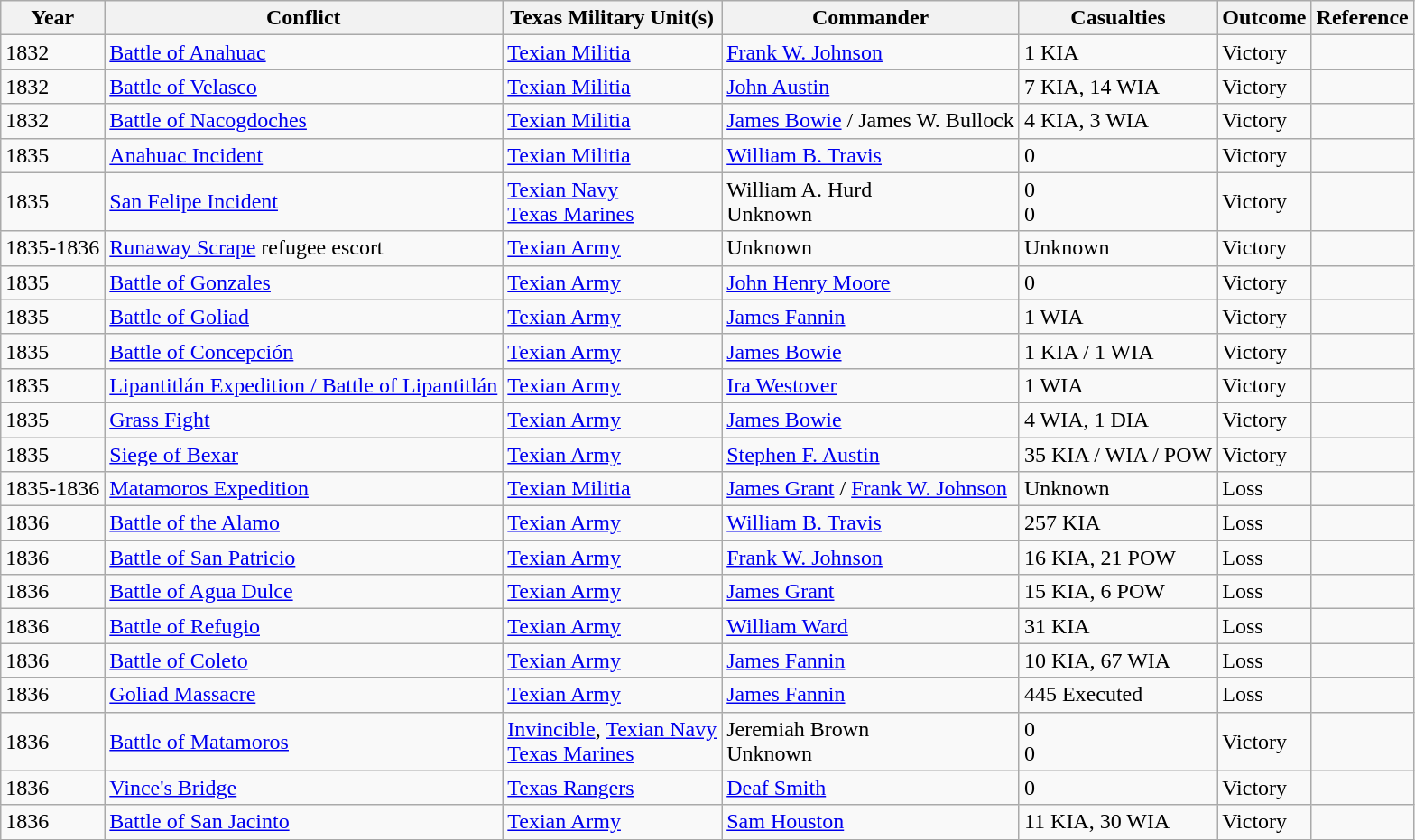<table class="wikitable">
<tr>
<th>Year</th>
<th>Conflict</th>
<th>Texas Military Unit(s)</th>
<th>Commander</th>
<th>Casualties</th>
<th>Outcome</th>
<th>Reference</th>
</tr>
<tr>
<td>1832</td>
<td><a href='#'>Battle of Anahuac</a></td>
<td><a href='#'>Texian Militia</a></td>
<td><a href='#'>Frank W. Johnson</a></td>
<td>1 KIA</td>
<td>Victory</td>
<td></td>
</tr>
<tr>
<td>1832</td>
<td><a href='#'>Battle of Velasco</a></td>
<td><a href='#'>Texian Militia</a></td>
<td><a href='#'>John Austin</a></td>
<td>7 KIA, 14 WIA</td>
<td>Victory</td>
<td></td>
</tr>
<tr>
<td>1832</td>
<td><a href='#'>Battle of Nacogdoches</a></td>
<td><a href='#'>Texian Militia</a></td>
<td><a href='#'>James Bowie</a> / James W. Bullock</td>
<td>4 KIA, 3 WIA</td>
<td>Victory</td>
<td></td>
</tr>
<tr>
<td>1835</td>
<td><a href='#'>Anahuac Incident</a></td>
<td><a href='#'>Texian Militia</a></td>
<td><a href='#'>William B. Travis</a></td>
<td>0</td>
<td>Victory</td>
<td></td>
</tr>
<tr>
<td>1835</td>
<td><a href='#'>San Felipe Incident</a></td>
<td><a href='#'>Texian Navy</a><br><a href='#'>Texas Marines</a></td>
<td>William A. Hurd<br>Unknown</td>
<td>0<br>0</td>
<td>Victory</td>
<td></td>
</tr>
<tr>
<td>1835-1836</td>
<td><a href='#'>Runaway Scrape</a> refugee escort</td>
<td><a href='#'>Texian Army</a></td>
<td>Unknown</td>
<td>Unknown</td>
<td>Victory</td>
<td></td>
</tr>
<tr>
<td>1835</td>
<td><a href='#'>Battle of Gonzales</a></td>
<td><a href='#'>Texian Army</a></td>
<td><a href='#'>John Henry Moore</a></td>
<td>0</td>
<td>Victory</td>
<td></td>
</tr>
<tr>
<td>1835</td>
<td><a href='#'>Battle of Goliad</a></td>
<td><a href='#'>Texian Army</a></td>
<td><a href='#'>James Fannin</a></td>
<td>1 WIA</td>
<td>Victory</td>
<td></td>
</tr>
<tr>
<td>1835</td>
<td><a href='#'>Battle of Concepción</a></td>
<td><a href='#'>Texian Army</a></td>
<td><a href='#'>James Bowie</a></td>
<td>1 KIA / 1 WIA</td>
<td>Victory</td>
<td></td>
</tr>
<tr>
<td>1835</td>
<td><a href='#'>Lipantitlán Expedition / Battle of Lipantitlán</a></td>
<td><a href='#'>Texian Army</a></td>
<td><a href='#'>Ira Westover</a></td>
<td>1 WIA</td>
<td>Victory</td>
<td></td>
</tr>
<tr>
<td>1835</td>
<td><a href='#'>Grass Fight</a></td>
<td><a href='#'>Texian Army</a></td>
<td><a href='#'>James Bowie</a></td>
<td>4 WIA, 1 DIA</td>
<td>Victory</td>
<td></td>
</tr>
<tr>
<td>1835</td>
<td><a href='#'>Siege of Bexar</a></td>
<td><a href='#'>Texian Army</a></td>
<td><a href='#'>Stephen F. Austin</a></td>
<td>35 KIA / WIA / POW</td>
<td>Victory</td>
<td></td>
</tr>
<tr>
<td>1835-1836</td>
<td><a href='#'>Matamoros Expedition</a></td>
<td><a href='#'>Texian Militia</a></td>
<td><a href='#'>James Grant</a> / <a href='#'>Frank W. Johnson</a></td>
<td>Unknown</td>
<td>Loss</td>
<td></td>
</tr>
<tr>
<td>1836</td>
<td><a href='#'>Battle of the Alamo</a></td>
<td><a href='#'>Texian Army</a></td>
<td><a href='#'>William B. Travis</a></td>
<td>257 KIA</td>
<td>Loss</td>
<td></td>
</tr>
<tr>
<td>1836</td>
<td><a href='#'>Battle of San Patricio</a></td>
<td><a href='#'>Texian Army</a></td>
<td><a href='#'>Frank W. Johnson</a></td>
<td>16 KIA, 21 POW</td>
<td>Loss</td>
<td></td>
</tr>
<tr>
<td>1836</td>
<td><a href='#'>Battle of Agua Dulce</a></td>
<td><a href='#'>Texian Army</a></td>
<td><a href='#'>James Grant</a></td>
<td>15 KIA, 6 POW</td>
<td>Loss</td>
<td></td>
</tr>
<tr>
<td>1836</td>
<td><a href='#'>Battle of Refugio</a></td>
<td><a href='#'>Texian Army</a></td>
<td><a href='#'>William Ward</a></td>
<td>31 KIA</td>
<td>Loss</td>
<td></td>
</tr>
<tr>
<td>1836</td>
<td><a href='#'>Battle of Coleto</a></td>
<td><a href='#'>Texian Army</a></td>
<td><a href='#'>James Fannin</a></td>
<td>10 KIA, 67 WIA</td>
<td>Loss</td>
<td></td>
</tr>
<tr>
<td>1836</td>
<td><a href='#'>Goliad Massacre</a></td>
<td><a href='#'>Texian Army</a></td>
<td><a href='#'>James Fannin</a></td>
<td>445 Executed</td>
<td>Loss</td>
<td></td>
</tr>
<tr>
<td>1836</td>
<td><a href='#'>Battle of Matamoros</a></td>
<td><a href='#'>Invincible</a>, <a href='#'>Texian Navy</a><br><a href='#'>Texas Marines</a></td>
<td>Jeremiah Brown<br>Unknown</td>
<td>0<br>0</td>
<td>Victory</td>
<td></td>
</tr>
<tr>
<td>1836</td>
<td><a href='#'>Vince's Bridge</a></td>
<td><a href='#'>Texas Rangers</a></td>
<td><a href='#'>Deaf Smith</a></td>
<td>0</td>
<td>Victory</td>
<td></td>
</tr>
<tr>
<td>1836</td>
<td><a href='#'>Battle of San Jacinto</a></td>
<td><a href='#'>Texian Army</a></td>
<td><a href='#'>Sam Houston</a></td>
<td>11 KIA, 30 WIA</td>
<td>Victory</td>
<td></td>
</tr>
</table>
